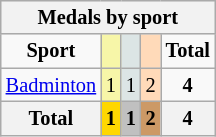<table class="wikitable" style=font-size:85%;float:center;text-align:center>
<tr style="background:#efefef;">
<th colspan=5><strong>Medals by sport</strong></th>
</tr>
<tr align=center>
<td><strong>Sport</strong></td>
<td bgcolor=#f7f6a8></td>
<td bgcolor=#dce5e5></td>
<td bgcolor=#ffdab9></td>
<td><strong>Total</strong></td>
</tr>
<tr align=center>
<td><a href='#'>Badminton</a></td>
<td style="background:#F7F6A8;">1</td>
<td style="background:#DCE5E5;">1</td>
<td style="background:#FFDAB9;">2</td>
<td><strong>4</strong></td>
</tr>
<tr align=center>
<th><strong>Total</strong></th>
<th style="background:gold;"><strong>1</strong></th>
<th style="background:silver;"><strong>1</strong></th>
<th style="background:#c96;"><strong>2</strong></th>
<th><strong>4</strong></th>
</tr>
</table>
